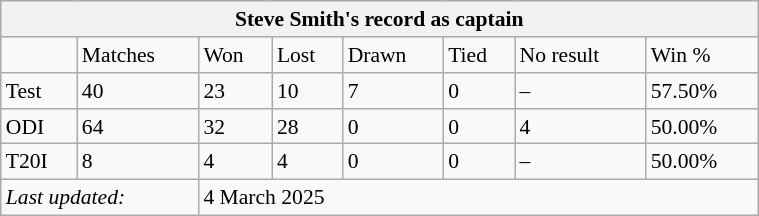<table class="wikitable" style="float: right; margin-left: 1em; width: 40%; font-size: 90%;">
<tr>
<th colspan="8">Steve Smith's record as captain</th>
</tr>
<tr>
<td> </td>
<td>Matches</td>
<td>Won</td>
<td>Lost</td>
<td>Drawn</td>
<td>Tied</td>
<td>No result</td>
<td>Win %</td>
</tr>
<tr>
<td>Test</td>
<td>40</td>
<td>23</td>
<td>10</td>
<td>7</td>
<td>0</td>
<td>–</td>
<td>57.50%</td>
</tr>
<tr>
<td>ODI</td>
<td>64</td>
<td>32</td>
<td>28</td>
<td>0</td>
<td>0</td>
<td>4</td>
<td>50.00%</td>
</tr>
<tr>
<td>T20I</td>
<td>8</td>
<td>4</td>
<td>4</td>
<td>0</td>
<td>0</td>
<td>–</td>
<td>50.00%</td>
</tr>
<tr>
<td colspan=2><em>Last updated:</em></td>
<td colspan=8>4 March 2025</td>
</tr>
</table>
